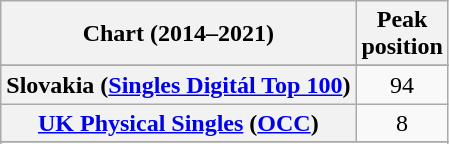<table class="wikitable sortable plainrowheaders" style="text-align:center">
<tr>
<th scope="col">Chart (2014–2021)</th>
<th scope="col">Peak<br>position</th>
</tr>
<tr>
</tr>
<tr>
</tr>
<tr>
<th scope="row">Slovakia (<a href='#'>Singles Digitál Top 100</a>)</th>
<td>94</td>
</tr>
<tr>
<th scope="row"><a href='#'>UK Physical Singles</a> (<a href='#'>OCC</a>)</th>
<td>8</td>
</tr>
<tr>
</tr>
<tr>
</tr>
</table>
